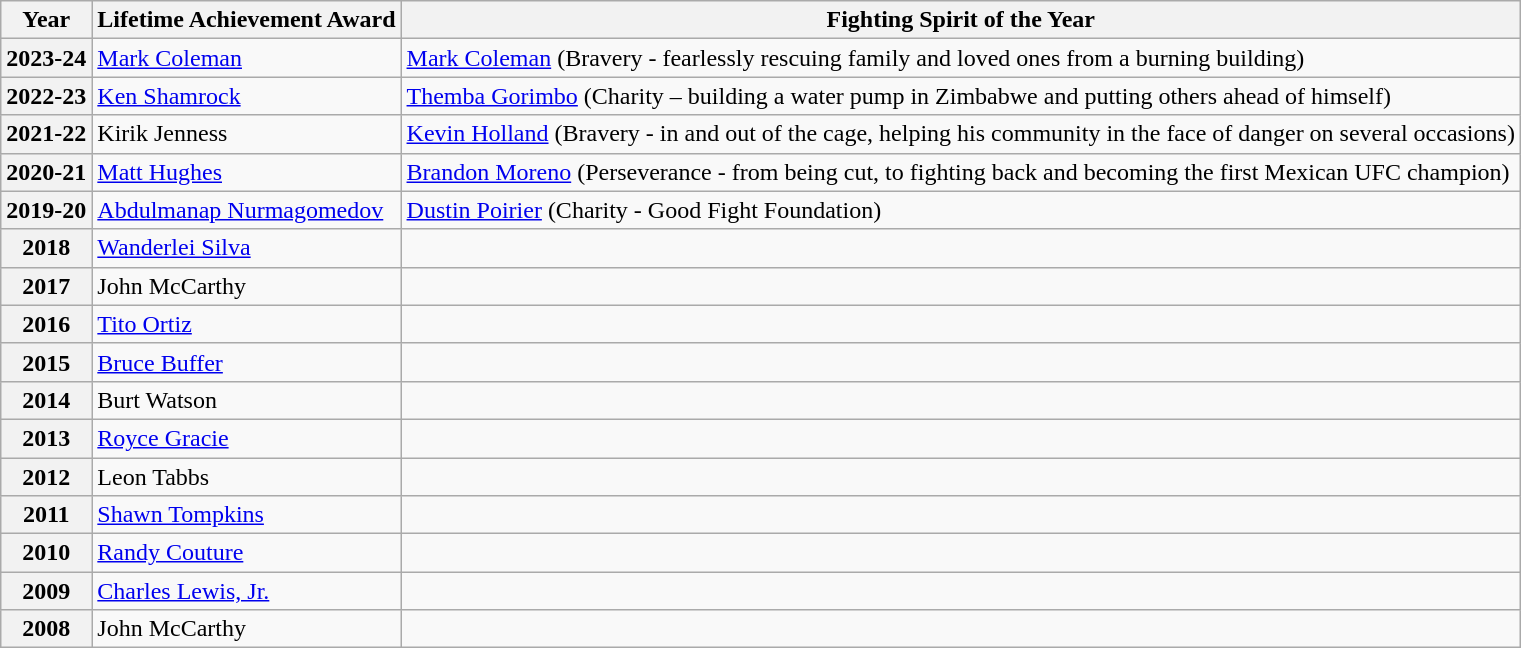<table class="wikitable">
<tr>
<th>Year</th>
<th>Lifetime Achievement Award</th>
<th>Fighting Spirit of the Year</th>
</tr>
<tr>
<th>2023-24</th>
<td> <a href='#'>Mark Coleman</a></td>
<td> <a href='#'>Mark Coleman</a> (Bravery - fearlessly rescuing family and loved ones from a burning building)</td>
</tr>
<tr>
<th>2022-23</th>
<td> <a href='#'>Ken Shamrock</a></td>
<td> <a href='#'>Themba Gorimbo</a> (Charity – building a water pump in Zimbabwe and putting others ahead of himself)</td>
</tr>
<tr>
<th>2021-22</th>
<td> Kirik Jenness</td>
<td> <a href='#'>Kevin Holland</a> (Bravery - in and out of the cage, helping his community in the face of danger on several occasions)</td>
</tr>
<tr>
<th>2020-21</th>
<td> <a href='#'>Matt Hughes</a></td>
<td> <a href='#'>Brandon Moreno</a> (Perseverance - from being cut, to fighting back and becoming the first Mexican UFC champion)</td>
</tr>
<tr>
<th>2019-20</th>
<td> <a href='#'>Abdulmanap Nurmagomedov</a></td>
<td> <a href='#'>Dustin Poirier</a> (Charity - Good Fight Foundation)</td>
</tr>
<tr>
<th>2018</th>
<td> <a href='#'>Wanderlei Silva</a></td>
<td></td>
</tr>
<tr>
<th>2017</th>
<td> John McCarthy</td>
<td></td>
</tr>
<tr>
<th>2016</th>
<td> <a href='#'>Tito Ortiz</a></td>
<td></td>
</tr>
<tr>
<th>2015</th>
<td> <a href='#'>Bruce Buffer</a></td>
<td></td>
</tr>
<tr>
<th>2014</th>
<td> Burt Watson</td>
<td></td>
</tr>
<tr>
<th>2013</th>
<td> <a href='#'>Royce Gracie</a></td>
<td></td>
</tr>
<tr>
<th>2012</th>
<td> Leon Tabbs</td>
<td></td>
</tr>
<tr>
<th>2011</th>
<td> <a href='#'>Shawn Tompkins</a></td>
<td></td>
</tr>
<tr>
<th>2010</th>
<td> <a href='#'>Randy Couture</a></td>
<td></td>
</tr>
<tr>
<th>2009</th>
<td> <a href='#'>Charles Lewis, Jr.</a></td>
<td></td>
</tr>
<tr>
<th>2008</th>
<td> John McCarthy</td>
<td></td>
</tr>
</table>
